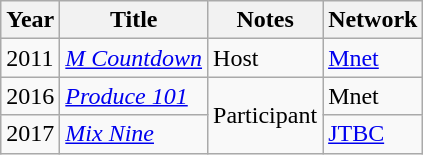<table class="wikitable">
<tr>
<th>Year</th>
<th>Title</th>
<th>Notes</th>
<th>Network</th>
</tr>
<tr>
<td>2011</td>
<td><em><a href='#'>M Countdown</a></em></td>
<td>Host</td>
<td><a href='#'>Mnet</a></td>
</tr>
<tr>
<td>2016</td>
<td><em><a href='#'>Produce 101</a></em></td>
<td rowspan=2>Participant</td>
<td>Mnet</td>
</tr>
<tr>
<td>2017</td>
<td><em><a href='#'>Mix Nine</a></em></td>
<td><a href='#'>JTBC</a></td>
</tr>
</table>
